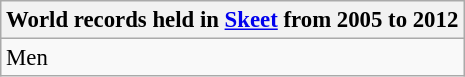<table class="wikitable" style="font-size: 95%;">
<tr>
<th colspan="7">World records held in <a href='#'>Skeet</a> from 2005 to 2012</th>
</tr>
<tr>
<td>Men<br></td>
</tr>
</table>
